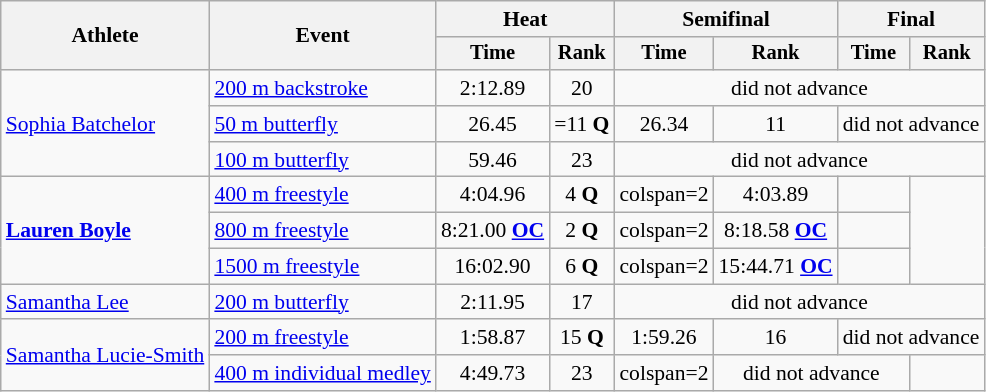<table class=wikitable style="font-size:90%">
<tr>
<th rowspan="2">Athlete</th>
<th rowspan="2">Event</th>
<th colspan="2">Heat</th>
<th colspan="2">Semifinal</th>
<th colspan="2">Final</th>
</tr>
<tr style="font-size:95%">
<th>Time</th>
<th>Rank</th>
<th>Time</th>
<th>Rank</th>
<th>Time</th>
<th>Rank</th>
</tr>
<tr align=center>
<td align=left rowspan=3><a href='#'>Sophia Batchelor</a></td>
<td align=left><a href='#'>200 m backstroke</a></td>
<td>2:12.89</td>
<td>20</td>
<td colspan=4>did not advance</td>
</tr>
<tr align=center>
<td align=left><a href='#'>50 m butterfly</a></td>
<td>26.45</td>
<td>=11 <strong>Q</strong></td>
<td>26.34</td>
<td>11</td>
<td colspan=2>did not advance</td>
</tr>
<tr align=center>
<td align=left><a href='#'>100 m butterfly</a></td>
<td>59.46</td>
<td>23</td>
<td colspan=4>did not advance</td>
</tr>
<tr align=center>
<td align=left rowspan=3><strong><a href='#'>Lauren Boyle</a></strong></td>
<td align=left><a href='#'>400 m freestyle</a></td>
<td>4:04.96</td>
<td>4 <strong>Q</strong></td>
<td>colspan=2 </td>
<td>4:03.89</td>
<td></td>
</tr>
<tr align=center>
<td align=left><a href='#'>800 m freestyle</a></td>
<td>8:21.00 <strong><a href='#'>OC</a></strong></td>
<td>2 <strong>Q</strong></td>
<td>colspan=2 </td>
<td>8:18.58 <strong><a href='#'>OC</a></strong></td>
<td></td>
</tr>
<tr align=center>
<td align=left><a href='#'>1500 m freestyle</a></td>
<td>16:02.90</td>
<td>6 <strong>Q</strong></td>
<td>colspan=2 </td>
<td>15:44.71 <strong><a href='#'>OC</a></strong></td>
<td></td>
</tr>
<tr align=center>
<td align=left><a href='#'>Samantha Lee</a></td>
<td align=left><a href='#'>200 m butterfly</a></td>
<td>2:11.95</td>
<td>17</td>
<td colspan=4>did not advance</td>
</tr>
<tr align=center>
<td align=left rowspan=2><a href='#'>Samantha Lucie-Smith</a></td>
<td align=left><a href='#'>200 m freestyle</a></td>
<td>1:58.87</td>
<td>15 <strong>Q</strong></td>
<td>1:59.26</td>
<td>16</td>
<td colspan=2>did not advance</td>
</tr>
<tr align=center>
<td align=left><a href='#'>400 m individual medley</a></td>
<td>4:49.73</td>
<td>23</td>
<td>colspan=2 </td>
<td colspan=2>did not advance</td>
</tr>
</table>
